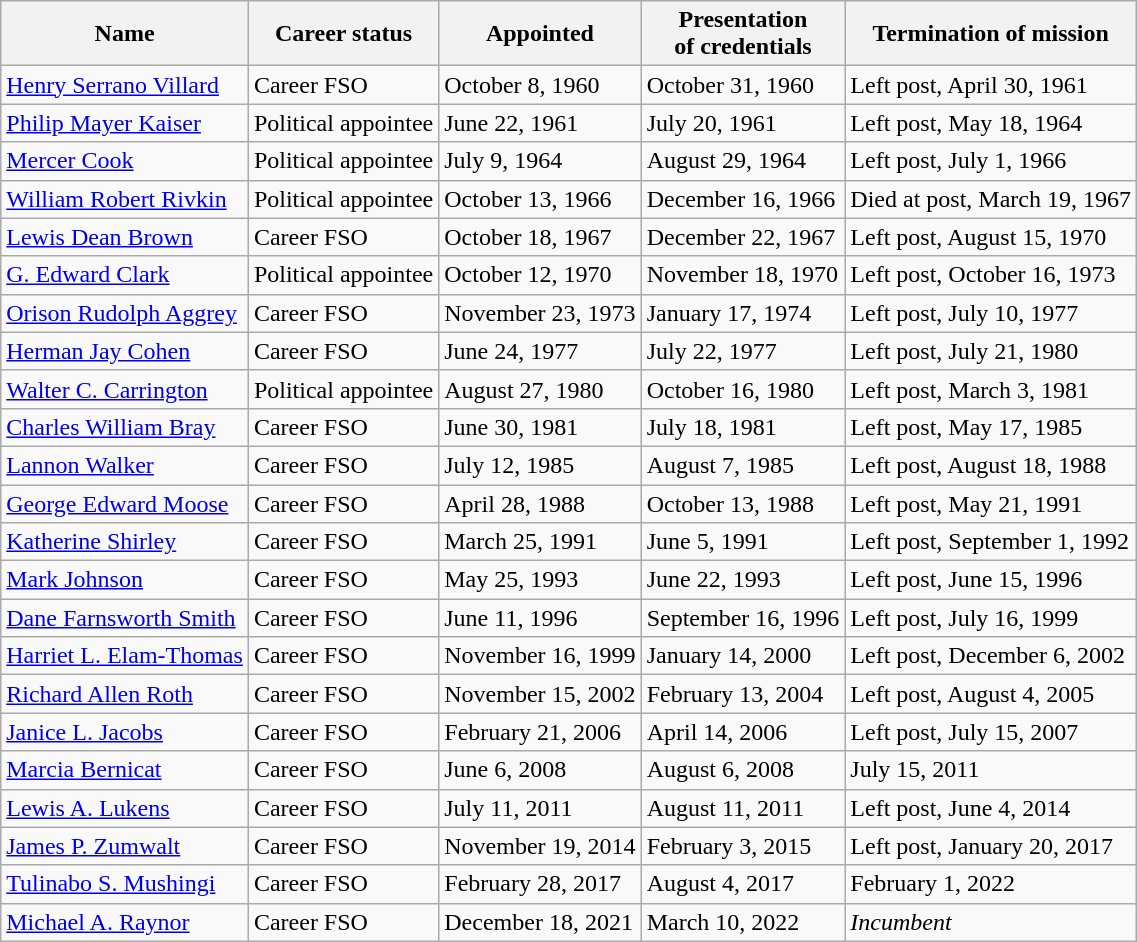<table class = wikitable>
<tr>
<th>Name</th>
<th>Career status</th>
<th>Appointed</th>
<th>Presentation<br>of credentials</th>
<th>Termination of mission</th>
</tr>
<tr>
<td><a href='#'>Henry Serrano Villard</a></td>
<td>Career FSO</td>
<td>October 8, 1960</td>
<td>October 31, 1960</td>
<td>Left post, April 30, 1961</td>
</tr>
<tr>
<td><a href='#'>Philip Mayer Kaiser</a></td>
<td>Political appointee</td>
<td>June 22, 1961</td>
<td>July 20, 1961</td>
<td>Left post, May 18, 1964</td>
</tr>
<tr>
<td><a href='#'>Mercer Cook</a></td>
<td>Political appointee</td>
<td>July 9, 1964</td>
<td>August 29, 1964</td>
<td>Left post, July 1, 1966</td>
</tr>
<tr>
<td><a href='#'>William Robert Rivkin</a></td>
<td>Political appointee</td>
<td>October 13, 1966</td>
<td>December 16, 1966</td>
<td>Died at post, March 19, 1967</td>
</tr>
<tr>
<td><a href='#'>Lewis Dean Brown</a></td>
<td>Career FSO</td>
<td>October 18, 1967</td>
<td>December 22, 1967</td>
<td>Left post, August 15, 1970</td>
</tr>
<tr>
<td><a href='#'>G. Edward Clark</a></td>
<td>Political appointee</td>
<td>October 12, 1970</td>
<td>November 18, 1970</td>
<td>Left post, October 16, 1973</td>
</tr>
<tr>
<td><a href='#'>Orison Rudolph Aggrey</a></td>
<td>Career FSO</td>
<td>November 23, 1973</td>
<td>January 17, 1974</td>
<td>Left post, July 10, 1977</td>
</tr>
<tr>
<td><a href='#'>Herman Jay Cohen</a></td>
<td>Career FSO</td>
<td>June 24, 1977</td>
<td>July 22, 1977</td>
<td>Left post, July 21, 1980</td>
</tr>
<tr>
<td><a href='#'>Walter C. Carrington</a></td>
<td>Political appointee</td>
<td>August 27, 1980</td>
<td>October 16, 1980</td>
<td>Left post, March 3, 1981</td>
</tr>
<tr>
<td><a href='#'>Charles William Bray</a></td>
<td>Career FSO</td>
<td>June 30, 1981</td>
<td>July 18, 1981</td>
<td>Left post, May 17, 1985</td>
</tr>
<tr>
<td><a href='#'>Lannon Walker</a></td>
<td>Career FSO</td>
<td>July 12, 1985</td>
<td>August 7, 1985</td>
<td>Left post, August 18, 1988</td>
</tr>
<tr>
<td><a href='#'>George Edward Moose</a></td>
<td>Career FSO</td>
<td>April 28, 1988</td>
<td>October 13, 1988</td>
<td>Left post, May 21, 1991</td>
</tr>
<tr>
<td><a href='#'>Katherine Shirley</a></td>
<td>Career FSO</td>
<td>March 25, 1991</td>
<td>June 5, 1991</td>
<td>Left post, September 1, 1992</td>
</tr>
<tr>
<td><a href='#'>Mark Johnson</a></td>
<td>Career FSO</td>
<td>May 25, 1993</td>
<td>June 22, 1993</td>
<td>Left post, June 15, 1996</td>
</tr>
<tr>
<td><a href='#'>Dane Farnsworth Smith</a></td>
<td>Career FSO</td>
<td>June 11, 1996</td>
<td>September 16, 1996</td>
<td>Left post, July 16, 1999</td>
</tr>
<tr>
<td><a href='#'>Harriet L. Elam-Thomas</a></td>
<td>Career FSO</td>
<td>November 16, 1999</td>
<td>January 14, 2000</td>
<td>Left post, December 6, 2002</td>
</tr>
<tr>
<td><a href='#'>Richard Allen Roth</a></td>
<td>Career FSO</td>
<td>November 15, 2002</td>
<td>February 13, 2004</td>
<td>Left post, August 4, 2005</td>
</tr>
<tr>
<td><a href='#'>Janice L. Jacobs</a></td>
<td>Career FSO</td>
<td>February 21, 2006</td>
<td>April 14, 2006</td>
<td>Left post, July 15, 2007</td>
</tr>
<tr>
<td><a href='#'>Marcia Bernicat</a></td>
<td>Career FSO</td>
<td>June 6, 2008</td>
<td>August 6, 2008</td>
<td>July 15, 2011</td>
</tr>
<tr>
<td><a href='#'>Lewis A. Lukens</a></td>
<td>Career FSO</td>
<td>July 11, 2011</td>
<td>August 11, 2011</td>
<td>Left post, June 4, 2014</td>
</tr>
<tr>
<td><a href='#'>James P. Zumwalt</a></td>
<td>Career FSO</td>
<td>November 19, 2014</td>
<td>February 3, 2015</td>
<td>Left post, January 20, 2017</td>
</tr>
<tr>
<td><a href='#'>Tulinabo S. Mushingi</a></td>
<td>Career FSO</td>
<td>February 28, 2017</td>
<td>August 4, 2017</td>
<td>February 1, 2022</td>
</tr>
<tr>
<td><a href='#'>Michael A. Raynor</a></td>
<td>Career FSO</td>
<td>December 18, 2021</td>
<td>March 10, 2022</td>
<td><em>Incumbent</em></td>
</tr>
</table>
